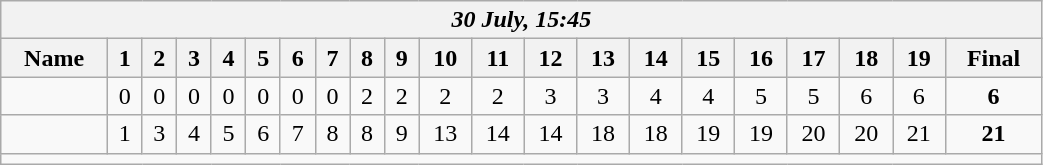<table class=wikitable style="text-align:center; width: 55%">
<tr>
<th colspan=21><em>30 July, 15:45</em></th>
</tr>
<tr>
<th>Name</th>
<th>1</th>
<th>2</th>
<th>3</th>
<th>4</th>
<th>5</th>
<th>6</th>
<th>7</th>
<th>8</th>
<th>9</th>
<th>10</th>
<th>11</th>
<th>12</th>
<th>13</th>
<th>14</th>
<th>15</th>
<th>16</th>
<th>17</th>
<th>18</th>
<th>19</th>
<th>Final</th>
</tr>
<tr>
<td align=left></td>
<td>0</td>
<td>0</td>
<td>0</td>
<td>0</td>
<td>0</td>
<td>0</td>
<td>0</td>
<td>2</td>
<td>2</td>
<td>2</td>
<td>2</td>
<td>3</td>
<td>3</td>
<td>4</td>
<td>4</td>
<td>5</td>
<td>5</td>
<td>6</td>
<td>6</td>
<td><strong>6</strong></td>
</tr>
<tr>
<td align=left><strong></strong></td>
<td>1</td>
<td>3</td>
<td>4</td>
<td>5</td>
<td>6</td>
<td>7</td>
<td>8</td>
<td>8</td>
<td>9</td>
<td>13</td>
<td>14</td>
<td>14</td>
<td>18</td>
<td>18</td>
<td>19</td>
<td>19</td>
<td>20</td>
<td>20</td>
<td>21</td>
<td><strong>21</strong></td>
</tr>
<tr>
<td colspan=21></td>
</tr>
</table>
